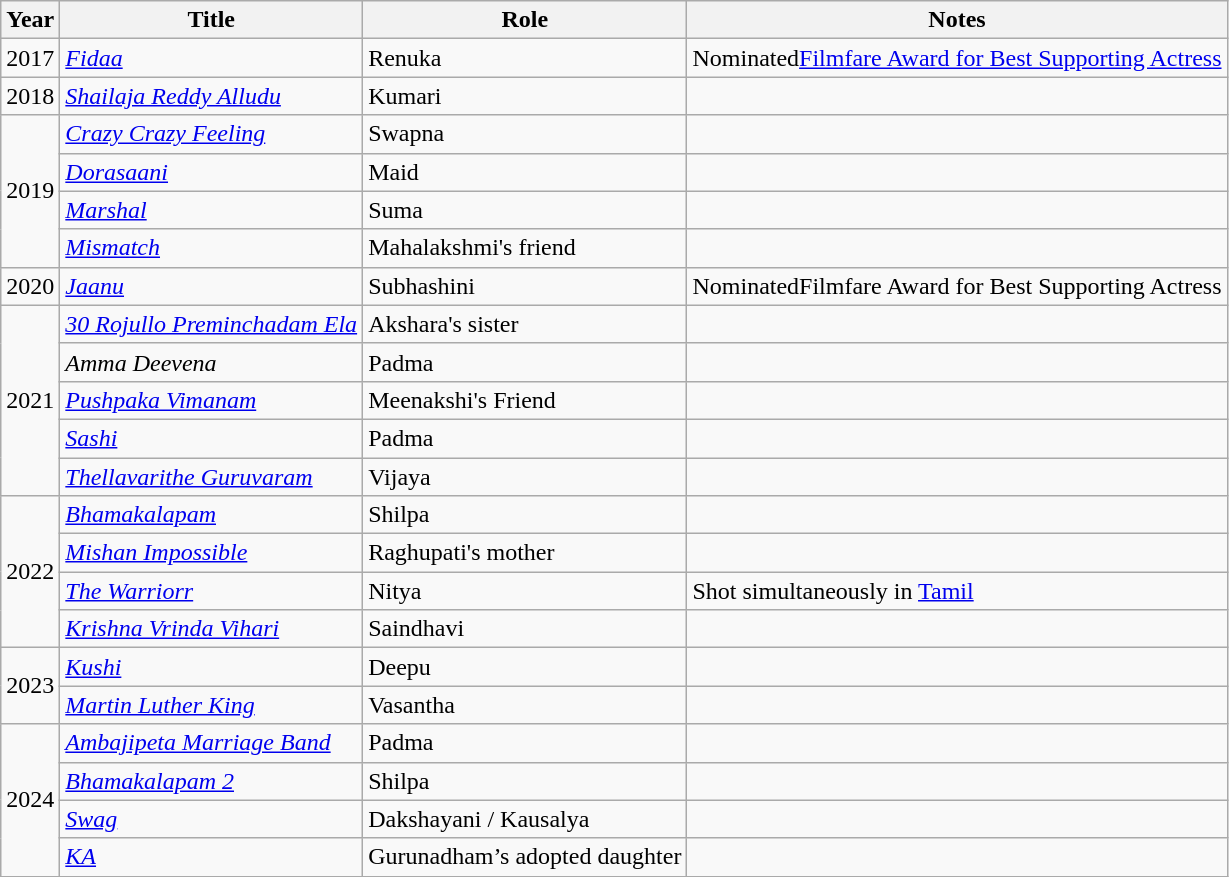<table class="wikitable sortable">
<tr>
<th>Year</th>
<th>Title</th>
<th>Role</th>
<th>Notes</th>
</tr>
<tr>
<td>2017</td>
<td><em><a href='#'>Fidaa</a></em></td>
<td>Renuka</td>
<td>Nominated<a href='#'>Filmfare Award for Best Supporting Actress</a></td>
</tr>
<tr>
<td>2018</td>
<td><em><a href='#'>Shailaja Reddy Alludu</a></em></td>
<td>Kumari</td>
<td></td>
</tr>
<tr>
<td rowspan="4">2019</td>
<td><em><a href='#'>Crazy Crazy Feeling</a></em></td>
<td>Swapna</td>
<td></td>
</tr>
<tr>
<td><em><a href='#'>Dorasaani</a></em></td>
<td>Maid</td>
<td></td>
</tr>
<tr>
<td><em><a href='#'>Marshal</a></em></td>
<td>Suma</td>
<td></td>
</tr>
<tr>
<td><em><a href='#'>Mismatch</a></em></td>
<td>Mahalakshmi's friend</td>
<td></td>
</tr>
<tr>
<td>2020</td>
<td><em><a href='#'>Jaanu</a></em></td>
<td>Subhashini</td>
<td>NominatedFilmfare Award for Best Supporting Actress</td>
</tr>
<tr>
<td rowspan="5">2021</td>
<td><em><a href='#'>30 Rojullo Preminchadam Ela</a></em></td>
<td>Akshara's sister</td>
<td></td>
</tr>
<tr>
<td><em>Amma Deevena</em></td>
<td>Padma</td>
<td></td>
</tr>
<tr>
<td><em><a href='#'>Pushpaka Vimanam</a></em></td>
<td>Meenakshi's Friend</td>
<td></td>
</tr>
<tr>
<td><em><a href='#'>Sashi</a></em></td>
<td>Padma</td>
<td></td>
</tr>
<tr>
<td><em><a href='#'>Thellavarithe Guruvaram</a></em></td>
<td>Vijaya</td>
<td></td>
</tr>
<tr>
<td rowspan="4">2022</td>
<td><em><a href='#'>Bhamakalapam</a></em></td>
<td>Shilpa</td>
<td></td>
</tr>
<tr>
<td><em><a href='#'>Mishan Impossible</a></em></td>
<td>Raghupati's mother</td>
<td></td>
</tr>
<tr>
<td><em><a href='#'>The Warriorr</a></em></td>
<td>Nitya</td>
<td>Shot simultaneously in <a href='#'>Tamil</a></td>
</tr>
<tr>
<td><em><a href='#'>Krishna Vrinda Vihari</a></em></td>
<td>Saindhavi</td>
<td></td>
</tr>
<tr>
<td rowspan="2">2023</td>
<td><em><a href='#'>Kushi</a></em></td>
<td>Deepu</td>
<td></td>
</tr>
<tr>
<td><em><a href='#'>Martin Luther King</a></em></td>
<td>Vasantha</td>
<td></td>
</tr>
<tr>
<td rowspan="4">2024</td>
<td><em><a href='#'>Ambajipeta Marriage Band</a></em></td>
<td>Padma</td>
<td></td>
</tr>
<tr>
<td><em><a href='#'>Bhamakalapam 2</a></em></td>
<td>Shilpa</td>
<td></td>
</tr>
<tr>
<td><a href='#'><em>Swag</em></a></td>
<td>Dakshayani / Kausalya</td>
<td></td>
</tr>
<tr>
<td><em><a href='#'>KA</a></em></td>
<td>Gurunadham’s adopted daughter</td>
<td></td>
</tr>
</table>
